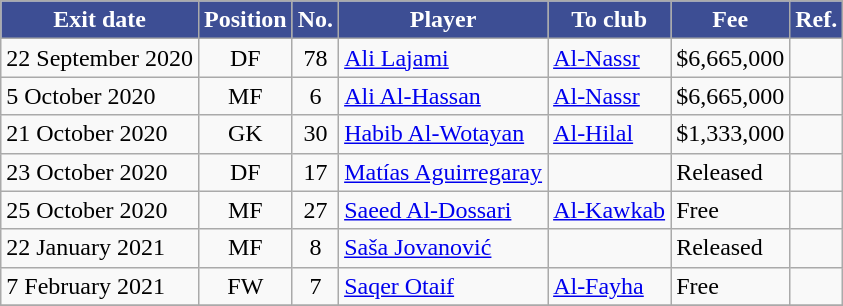<table class="wikitable sortable">
<tr>
<th style="background:#3D4E94; color:#FFFFFF;"><strong>Exit date</strong></th>
<th style="background:#3D4E94; color:#FFFFFF;"><strong>Position</strong></th>
<th style="background:#3D4E94; color:#FFFFFF;"><strong>No.</strong></th>
<th style="background:#3D4E94; color:#FFFFFF;"><strong>Player</strong></th>
<th style="background:#3D4E94; color:#FFFFFF;"><strong>To club</strong></th>
<th style="background:#3D4E94; color:#FFFFFF;"><strong>Fee</strong></th>
<th style="background:#3D4E94; color:#FFFFFF;"><strong>Ref.</strong></th>
</tr>
<tr>
<td>22 September 2020</td>
<td style="text-align:center;">DF</td>
<td style="text-align:center;">78</td>
<td style="text-align:left;"> <a href='#'>Ali Lajami</a></td>
<td style="text-align:left;"> <a href='#'>Al-Nassr</a></td>
<td>$6,665,000</td>
<td></td>
</tr>
<tr>
<td>5 October 2020</td>
<td style="text-align:center;">MF</td>
<td style="text-align:center;">6</td>
<td style="text-align:left;"> <a href='#'>Ali Al-Hassan</a></td>
<td style="text-align:left;"> <a href='#'>Al-Nassr</a></td>
<td>$6,665,000</td>
<td></td>
</tr>
<tr>
<td>21 October 2020</td>
<td style="text-align:center;">GK</td>
<td style="text-align:center;">30</td>
<td style="text-align:left;"> <a href='#'>Habib Al-Wotayan</a></td>
<td style="text-align:left;"> <a href='#'>Al-Hilal</a></td>
<td>$1,333,000</td>
<td></td>
</tr>
<tr>
<td>23 October 2020</td>
<td style="text-align:center;">DF</td>
<td style="text-align:center;">17</td>
<td style="text-align:left;"> <a href='#'>Matías Aguirregaray</a></td>
<td style="text-align:left;"></td>
<td>Released</td>
<td></td>
</tr>
<tr>
<td>25 October 2020</td>
<td style="text-align:center;">MF</td>
<td style="text-align:center;">27</td>
<td style="text-align:left;"> <a href='#'>Saeed Al-Dossari</a></td>
<td style="text-align:left;"> <a href='#'>Al-Kawkab</a></td>
<td>Free</td>
<td></td>
</tr>
<tr>
<td>22 January 2021</td>
<td style="text-align:center;">MF</td>
<td style="text-align:center;">8</td>
<td style="text-align:left;"> <a href='#'>Saša Jovanović</a></td>
<td style="text-align:left;"></td>
<td>Released</td>
<td></td>
</tr>
<tr>
<td>7 February 2021</td>
<td style="text-align:center;">FW</td>
<td style="text-align:center;">7</td>
<td style="text-align:left;"> <a href='#'>Saqer Otaif</a></td>
<td style="text-align:left;"> <a href='#'>Al-Fayha</a></td>
<td>Free</td>
<td></td>
</tr>
<tr>
</tr>
</table>
